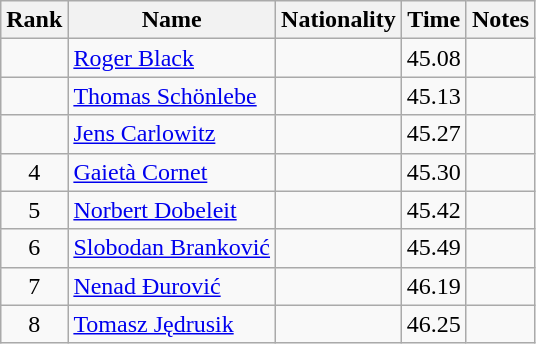<table class="wikitable sortable" style="text-align:center">
<tr>
<th>Rank</th>
<th>Name</th>
<th>Nationality</th>
<th>Time</th>
<th>Notes</th>
</tr>
<tr>
<td></td>
<td align=left><a href='#'>Roger Black</a></td>
<td align=left></td>
<td>45.08</td>
<td></td>
</tr>
<tr>
<td></td>
<td align=left><a href='#'>Thomas Schönlebe</a></td>
<td align=left></td>
<td>45.13</td>
<td></td>
</tr>
<tr>
<td></td>
<td align=left><a href='#'>Jens Carlowitz</a></td>
<td align=left></td>
<td>45.27</td>
<td></td>
</tr>
<tr>
<td>4</td>
<td align=left><a href='#'>Gaietà Cornet</a></td>
<td align=left></td>
<td>45.30</td>
<td></td>
</tr>
<tr>
<td>5</td>
<td align=left><a href='#'>Norbert Dobeleit</a></td>
<td align=left></td>
<td>45.42</td>
<td></td>
</tr>
<tr>
<td>6</td>
<td align=left><a href='#'>Slobodan Branković</a></td>
<td align=left></td>
<td>45.49</td>
<td></td>
</tr>
<tr>
<td>7</td>
<td align=left><a href='#'>Nenad Đurović</a></td>
<td align=left></td>
<td>46.19</td>
<td></td>
</tr>
<tr>
<td>8</td>
<td align=left><a href='#'>Tomasz Jędrusik</a></td>
<td align=left></td>
<td>46.25</td>
<td></td>
</tr>
</table>
